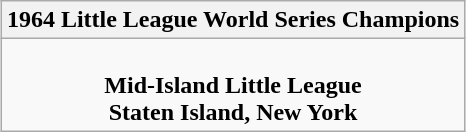<table class="wikitable" style="text-align: center; margin: 0 auto;">
<tr>
<th>1964 Little League World Series Champions</th>
</tr>
<tr>
<td> <br><strong>Mid-Island Little League</strong><br><strong>Staten Island, New York</strong></td>
</tr>
</table>
